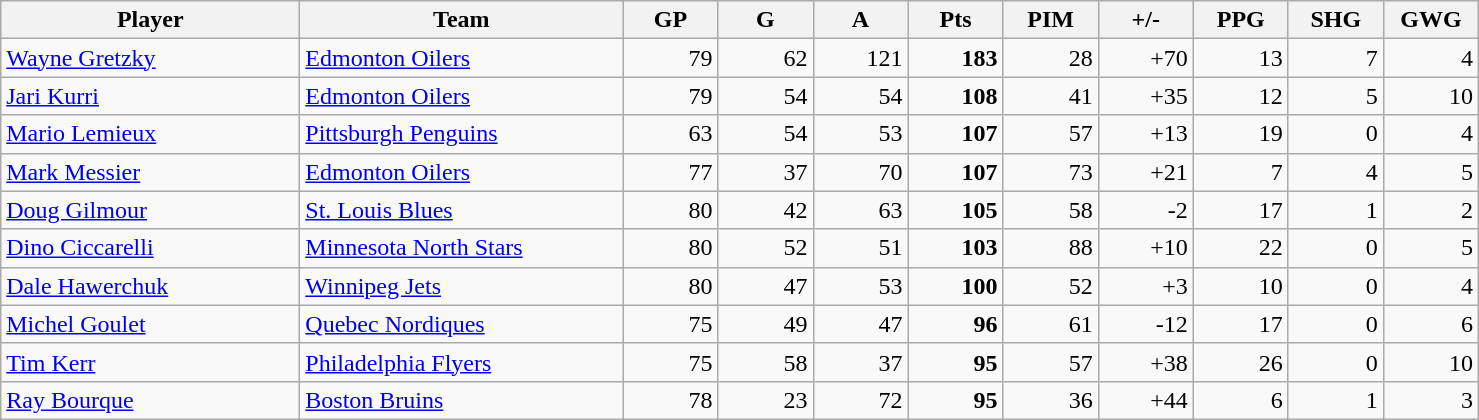<table class="wikitable">
<tr>
<th style="align:left; width: 12em;">Player</th>
<th style="align:left; width: 13em;">Team</th>
<th style="width: 3.5em;">GP</th>
<th style="width: 3.5em;">G</th>
<th style="width: 3.5em;">A</th>
<th style="width: 3.5em;">Pts</th>
<th style="width: 3.5em;">PIM</th>
<th style="width: 3.5em;">+/-</th>
<th style="width: 3.5em;">PPG</th>
<th style="width: 3.5em;">SHG</th>
<th style="width: 3.5em;">GWG</th>
</tr>
<tr align="right">
<td align="left"><a href='#'>Wayne Gretzky</a></td>
<td align="left"><a href='#'>Edmonton Oilers</a></td>
<td>79</td>
<td>62</td>
<td>121</td>
<td><strong>183</strong></td>
<td>28</td>
<td>+70</td>
<td>13</td>
<td>7</td>
<td>4</td>
</tr>
<tr align="right">
<td align="left"><a href='#'>Jari Kurri</a></td>
<td align="left"><a href='#'>Edmonton Oilers</a></td>
<td>79</td>
<td>54</td>
<td>54</td>
<td><strong>108</strong></td>
<td>41</td>
<td>+35</td>
<td>12</td>
<td>5</td>
<td>10</td>
</tr>
<tr align="right">
<td align="left"><a href='#'>Mario Lemieux</a></td>
<td align="left"><a href='#'>Pittsburgh Penguins</a></td>
<td>63</td>
<td>54</td>
<td>53</td>
<td><strong>107</strong></td>
<td>57</td>
<td>+13</td>
<td>19</td>
<td>0</td>
<td>4</td>
</tr>
<tr align="right">
<td align="left"><a href='#'>Mark Messier</a></td>
<td align="left"><a href='#'>Edmonton Oilers</a></td>
<td>77</td>
<td>37</td>
<td>70</td>
<td><strong>107</strong></td>
<td>73</td>
<td>+21</td>
<td>7</td>
<td>4</td>
<td>5</td>
</tr>
<tr align="right">
<td align="left"><a href='#'>Doug Gilmour</a></td>
<td align="left"><a href='#'>St. Louis Blues</a></td>
<td>80</td>
<td>42</td>
<td>63</td>
<td><strong>105</strong></td>
<td>58</td>
<td>-2</td>
<td>17</td>
<td>1</td>
<td>2</td>
</tr>
<tr align="right">
<td align="left"><a href='#'>Dino Ciccarelli</a></td>
<td align="left"><a href='#'>Minnesota North Stars</a></td>
<td>80</td>
<td>52</td>
<td>51</td>
<td><strong>103</strong></td>
<td>88</td>
<td>+10</td>
<td>22</td>
<td>0</td>
<td>5</td>
</tr>
<tr align="right">
<td align="left"><a href='#'>Dale Hawerchuk</a></td>
<td align="left"><a href='#'>Winnipeg Jets</a></td>
<td>80</td>
<td>47</td>
<td>53</td>
<td><strong>100</strong></td>
<td>52</td>
<td>+3</td>
<td>10</td>
<td>0</td>
<td>4</td>
</tr>
<tr align="right">
<td align="left"><a href='#'>Michel Goulet</a></td>
<td align="left"><a href='#'>Quebec Nordiques</a></td>
<td>75</td>
<td>49</td>
<td>47</td>
<td><strong>96</strong></td>
<td>61</td>
<td>-12</td>
<td>17</td>
<td>0</td>
<td>6</td>
</tr>
<tr align="right">
<td align="left"><a href='#'>Tim Kerr</a></td>
<td align="left"><a href='#'>Philadelphia Flyers</a></td>
<td>75</td>
<td>58</td>
<td>37</td>
<td><strong>95</strong></td>
<td>57</td>
<td>+38</td>
<td>26</td>
<td>0</td>
<td>10</td>
</tr>
<tr align="right">
<td align="left"><a href='#'>Ray Bourque</a></td>
<td align="left"><a href='#'>Boston Bruins</a></td>
<td>78</td>
<td>23</td>
<td>72</td>
<td><strong>95</strong></td>
<td>36</td>
<td>+44</td>
<td>6</td>
<td>1</td>
<td>3</td>
</tr>
</table>
